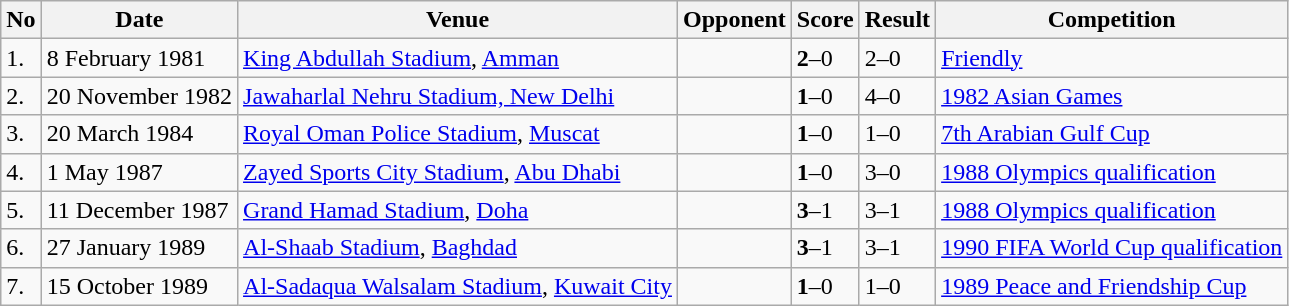<table class="wikitable" style="font-size:100%;">
<tr>
<th>No</th>
<th>Date</th>
<th>Venue</th>
<th>Opponent</th>
<th>Score</th>
<th>Result</th>
<th>Competition</th>
</tr>
<tr>
<td>1.</td>
<td>8 February 1981</td>
<td><a href='#'>King Abdullah Stadium</a>, <a href='#'>Amman</a></td>
<td></td>
<td><strong>2</strong>–0</td>
<td>2–0</td>
<td><a href='#'>Friendly</a></td>
</tr>
<tr>
<td>2.</td>
<td>20 November 1982</td>
<td><a href='#'>Jawaharlal Nehru Stadium, New Delhi</a></td>
<td></td>
<td><strong>1</strong>–0</td>
<td>4–0</td>
<td><a href='#'>1982 Asian Games</a></td>
</tr>
<tr>
<td>3.</td>
<td>20 March 1984</td>
<td><a href='#'>Royal Oman Police Stadium</a>, <a href='#'>Muscat</a></td>
<td></td>
<td><strong>1</strong>–0</td>
<td>1–0</td>
<td><a href='#'>7th Arabian Gulf Cup</a></td>
</tr>
<tr>
<td>4.</td>
<td>1 May 1987</td>
<td><a href='#'>Zayed Sports City Stadium</a>, <a href='#'>Abu Dhabi</a></td>
<td></td>
<td><strong>1</strong>–0</td>
<td>3–0</td>
<td><a href='#'>1988 Olympics qualification</a></td>
</tr>
<tr>
<td>5.</td>
<td>11 December 1987</td>
<td><a href='#'>Grand Hamad Stadium</a>, <a href='#'>Doha</a></td>
<td></td>
<td><strong>3</strong>–1</td>
<td>3–1</td>
<td><a href='#'>1988 Olympics qualification</a></td>
</tr>
<tr>
<td>6.</td>
<td>27 January 1989</td>
<td><a href='#'>Al-Shaab Stadium</a>, <a href='#'>Baghdad</a></td>
<td></td>
<td><strong>3</strong>–1</td>
<td>3–1</td>
<td><a href='#'>1990 FIFA World Cup qualification</a></td>
</tr>
<tr>
<td>7.</td>
<td>15 October 1989</td>
<td><a href='#'>Al-Sadaqua Walsalam Stadium</a>, <a href='#'>Kuwait City</a></td>
<td></td>
<td><strong>1</strong>–0</td>
<td>1–0</td>
<td><a href='#'>1989 Peace and Friendship Cup</a></td>
</tr>
</table>
